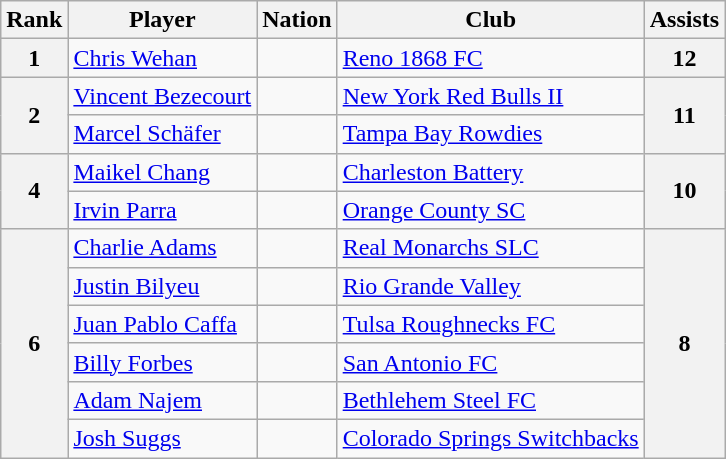<table class="wikitable">
<tr>
<th>Rank</th>
<th>Player</th>
<th>Nation</th>
<th>Club</th>
<th>Assists</th>
</tr>
<tr>
<th>1</th>
<td><a href='#'>Chris Wehan</a></td>
<td></td>
<td><a href='#'>Reno 1868 FC</a></td>
<th>12</th>
</tr>
<tr>
<th rowspan=2>2</th>
<td><a href='#'>Vincent Bezecourt</a></td>
<td></td>
<td><a href='#'>New York Red Bulls II</a></td>
<th rowspan=2>11</th>
</tr>
<tr>
<td><a href='#'>Marcel Schäfer</a></td>
<td></td>
<td><a href='#'>Tampa Bay Rowdies</a></td>
</tr>
<tr>
<th rowspan=2>4</th>
<td><a href='#'>Maikel Chang</a></td>
<td></td>
<td><a href='#'>Charleston Battery</a></td>
<th rowspan=2>10</th>
</tr>
<tr>
<td><a href='#'>Irvin Parra</a></td>
<td></td>
<td><a href='#'>Orange County SC</a></td>
</tr>
<tr>
<th rowspan=6>6</th>
<td><a href='#'>Charlie Adams</a></td>
<td></td>
<td><a href='#'>Real Monarchs SLC</a></td>
<th rowspan=6>8</th>
</tr>
<tr>
<td><a href='#'>Justin Bilyeu</a></td>
<td></td>
<td><a href='#'>Rio Grande Valley</a></td>
</tr>
<tr>
<td><a href='#'>Juan Pablo Caffa</a></td>
<td></td>
<td><a href='#'>Tulsa Roughnecks FC</a></td>
</tr>
<tr>
<td><a href='#'>Billy Forbes</a></td>
<td></td>
<td><a href='#'>San Antonio FC</a></td>
</tr>
<tr>
<td><a href='#'>Adam Najem</a></td>
<td></td>
<td><a href='#'>Bethlehem Steel FC</a></td>
</tr>
<tr>
<td><a href='#'>Josh Suggs</a></td>
<td></td>
<td><a href='#'>Colorado Springs Switchbacks</a></td>
</tr>
</table>
